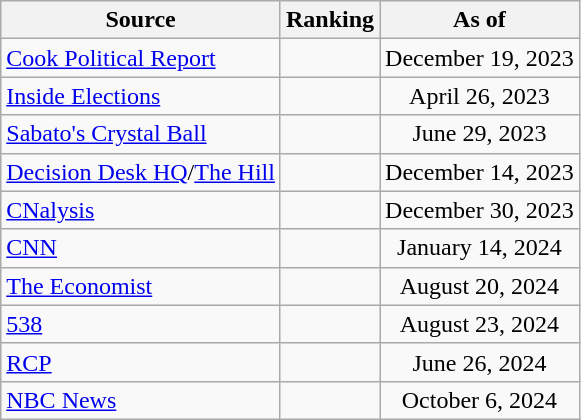<table class="wikitable" style="text-align:center">
<tr>
<th>Source</th>
<th>Ranking</th>
<th>As of</th>
</tr>
<tr>
<td align=left><a href='#'>Cook Political Report</a></td>
<td></td>
<td>December 19, 2023</td>
</tr>
<tr>
<td align=left><a href='#'>Inside Elections</a></td>
<td></td>
<td>April 26, 2023</td>
</tr>
<tr>
<td align=left><a href='#'>Sabato's Crystal Ball</a></td>
<td></td>
<td>June 29, 2023</td>
</tr>
<tr>
<td align=left><a href='#'>Decision Desk HQ</a>/<a href='#'>The Hill</a></td>
<td></td>
<td>December 14, 2023</td>
</tr>
<tr>
<td align=left><a href='#'>CNalysis</a></td>
<td></td>
<td>December 30, 2023</td>
</tr>
<tr>
<td align=left><a href='#'>CNN</a></td>
<td></td>
<td>January 14, 2024</td>
</tr>
<tr>
<td align=left><a href='#'>The Economist</a></td>
<td></td>
<td>August 20, 2024</td>
</tr>
<tr>
<td align="left"><a href='#'>538</a></td>
<td></td>
<td>August 23, 2024</td>
</tr>
<tr>
<td align="left"><a href='#'>RCP</a></td>
<td></td>
<td>June 26, 2024</td>
</tr>
<tr>
<td align="left"><a href='#'>NBC News</a></td>
<td></td>
<td>October 6, 2024</td>
</tr>
</table>
